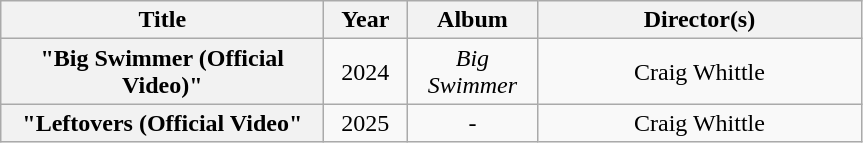<table class="wikitable plainrowheaders" style="text-align:center;">
<tr>
<th scope="col" style="width:13em;">Title</th>
<th scope="col" style="width:03em;">Year</th>
<th scope="col" style="width:05em;">Album</th>
<th scope="col" style="width:13em;">Director(s)</th>
</tr>
<tr>
<th scope="row">"Big Swimmer (Official Video)"</th>
<td>2024</td>
<td><em>Big Swimmer</em></td>
<td>Craig Whittle</td>
</tr>
<tr>
<th scope="row">"Leftovers (Official Video"</th>
<td>2025</td>
<td>-</td>
<td>Craig Whittle</td>
</tr>
</table>
